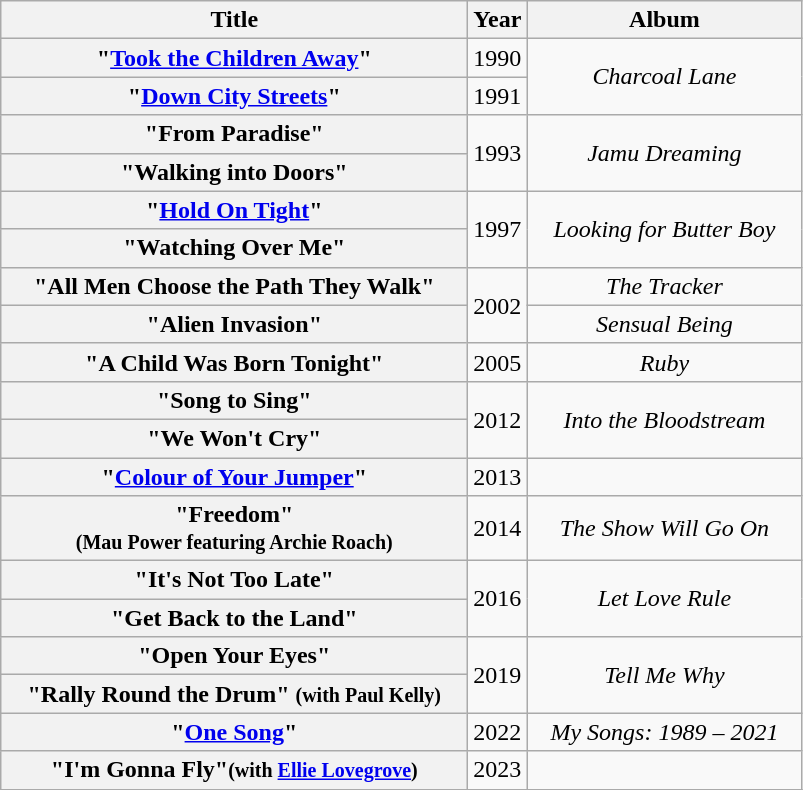<table class="wikitable plainrowheaders" style="text-align:center;" border="1">
<tr>
<th scope="col" style="width:19em;">Title</th>
<th scope="col" style="width:1em;">Year</th>
<th scope="col" style="width:11em;">Album</th>
</tr>
<tr>
<th scope="row">"<a href='#'>Took the Children Away</a>"</th>
<td>1990</td>
<td rowspan="2"><em>Charcoal Lane</em></td>
</tr>
<tr>
<th scope="row">"<a href='#'>Down City Streets</a>"</th>
<td>1991</td>
</tr>
<tr>
<th scope="row">"From Paradise"</th>
<td rowspan="2">1993</td>
<td rowspan="2"><em>Jamu Dreaming</em></td>
</tr>
<tr>
<th scope="row">"Walking into Doors"</th>
</tr>
<tr>
<th scope="row">"<a href='#'>Hold On Tight</a>"</th>
<td rowspan="2">1997</td>
<td rowspan="2"><em>Looking for Butter Boy</em></td>
</tr>
<tr>
<th scope="row">"Watching Over Me"</th>
</tr>
<tr>
<th scope="row">"All Men Choose the Path They Walk"</th>
<td rowspan="2">2002</td>
<td><em>The Tracker</em></td>
</tr>
<tr>
<th scope="row">"Alien Invasion"</th>
<td><em>Sensual Being</em></td>
</tr>
<tr>
<th scope="row">"A Child Was Born Tonight"</th>
<td>2005</td>
<td><em>Ruby</em></td>
</tr>
<tr>
<th scope="row">"Song to Sing"</th>
<td rowspan="2">2012</td>
<td rowspan="2"><em>Into the Bloodstream</em></td>
</tr>
<tr>
<th scope="row">"We Won't Cry"</th>
</tr>
<tr>
<th scope="row">"<a href='#'>Colour of Your Jumper</a>"</th>
<td>2013</td>
<td></td>
</tr>
<tr>
<th scope="row">"Freedom" <br><small> (Mau Power featuring Archie Roach)</small></th>
<td>2014</td>
<td><em>The Show Will Go On</em></td>
</tr>
<tr>
<th scope="row">"It's Not Too Late"</th>
<td rowspan="2">2016</td>
<td rowspan="2"><em>Let Love Rule</em></td>
</tr>
<tr>
<th scope="row">"Get Back to the Land"</th>
</tr>
<tr>
<th scope="row">"Open Your Eyes"</th>
<td rowspan="2">2019</td>
<td rowspan="2"><em>Tell Me Why</em></td>
</tr>
<tr>
<th scope="row">"Rally Round the Drum" <small>(with Paul Kelly)</small></th>
</tr>
<tr>
<th scope="row">"<a href='#'>One Song</a>"</th>
<td>2022</td>
<td><em>My Songs: 1989 – 2021</em></td>
</tr>
<tr>
<th scope="row">"I'm Gonna Fly"<small>(with <a href='#'>Ellie Lovegrove</a>)</small></th>
<td>2023</td>
<td></td>
</tr>
<tr>
</tr>
</table>
